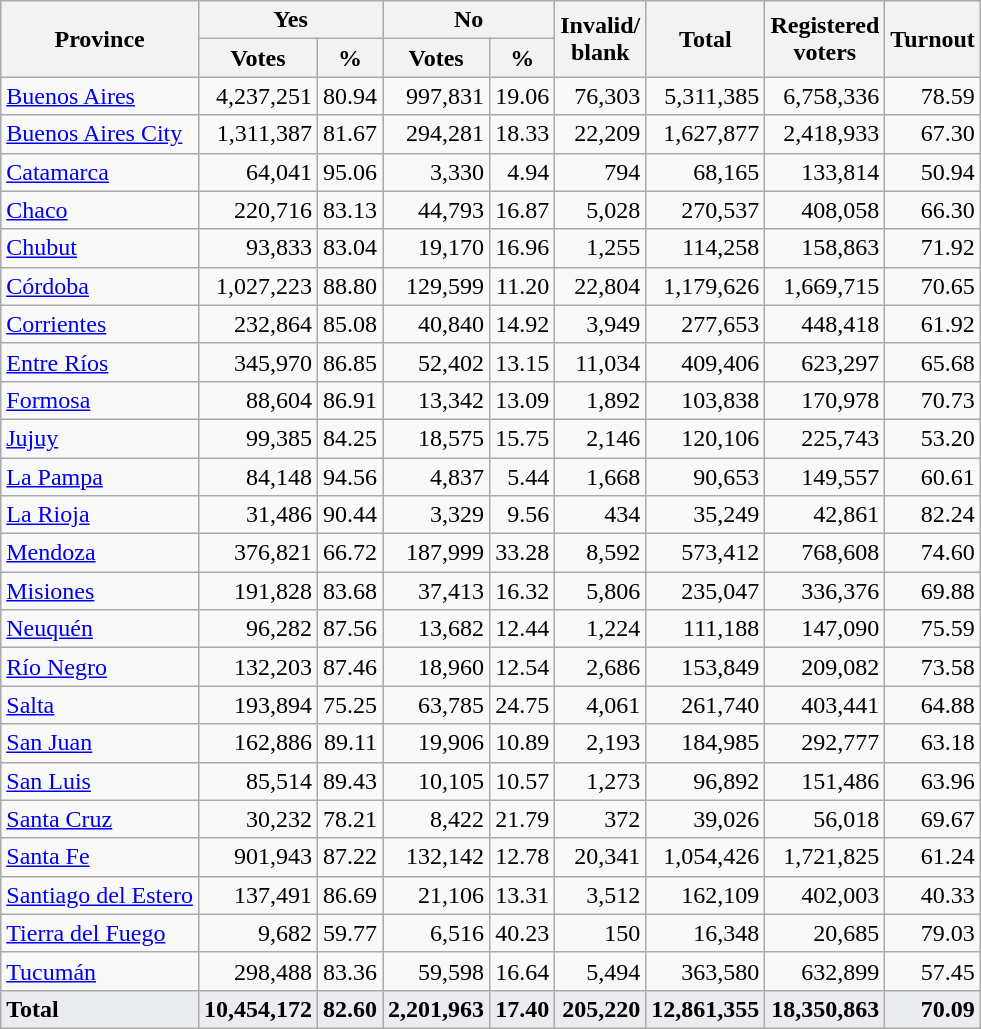<table class="wikitable sortable" style=text-align:right>
<tr>
<th rowspan=2>Province</th>
<th colspan=2>Yes</th>
<th colspan=2>No</th>
<th rowspan=2>Invalid/<br>blank</th>
<th rowspan=2>Total</th>
<th rowspan=2>Registered<br>voters</th>
<th rowspan=2>Turnout</th>
</tr>
<tr>
<th>Votes</th>
<th>%</th>
<th>Votes</th>
<th>%</th>
</tr>
<tr>
<td align=left><a href='#'>Buenos Aires</a></td>
<td>4,237,251</td>
<td>80.94</td>
<td>997,831</td>
<td>19.06</td>
<td>76,303</td>
<td>5,311,385</td>
<td>6,758,336</td>
<td>78.59</td>
</tr>
<tr>
<td align=left><a href='#'>Buenos Aires City</a></td>
<td>1,311,387</td>
<td>81.67</td>
<td>294,281</td>
<td>18.33</td>
<td>22,209</td>
<td>1,627,877</td>
<td>2,418,933</td>
<td>67.30</td>
</tr>
<tr>
<td align=left><a href='#'>Catamarca</a></td>
<td>64,041</td>
<td>95.06</td>
<td>3,330</td>
<td>4.94</td>
<td>794</td>
<td>68,165</td>
<td>133,814</td>
<td>50.94</td>
</tr>
<tr>
<td align=left><a href='#'>Chaco</a></td>
<td>220,716</td>
<td>83.13</td>
<td>44,793</td>
<td>16.87</td>
<td>5,028</td>
<td>270,537</td>
<td>408,058</td>
<td>66.30</td>
</tr>
<tr>
<td align=left><a href='#'>Chubut</a></td>
<td>93,833</td>
<td>83.04</td>
<td>19,170</td>
<td>16.96</td>
<td>1,255</td>
<td>114,258</td>
<td>158,863</td>
<td>71.92</td>
</tr>
<tr>
<td align=left><a href='#'>Córdoba</a></td>
<td>1,027,223</td>
<td>88.80</td>
<td>129,599</td>
<td>11.20</td>
<td>22,804</td>
<td>1,179,626</td>
<td>1,669,715</td>
<td>70.65</td>
</tr>
<tr>
<td align=left><a href='#'>Corrientes</a></td>
<td>232,864</td>
<td>85.08</td>
<td>40,840</td>
<td>14.92</td>
<td>3,949</td>
<td>277,653</td>
<td>448,418</td>
<td>61.92</td>
</tr>
<tr>
<td align=left><a href='#'>Entre Ríos</a></td>
<td>345,970</td>
<td>86.85</td>
<td>52,402</td>
<td>13.15</td>
<td>11,034</td>
<td>409,406</td>
<td>623,297</td>
<td>65.68</td>
</tr>
<tr>
<td align=left><a href='#'>Formosa</a></td>
<td>88,604</td>
<td>86.91</td>
<td>13,342</td>
<td>13.09</td>
<td>1,892</td>
<td>103,838</td>
<td>170,978</td>
<td>70.73</td>
</tr>
<tr>
<td align=left><a href='#'>Jujuy</a></td>
<td>99,385</td>
<td>84.25</td>
<td>18,575</td>
<td>15.75</td>
<td>2,146</td>
<td>120,106</td>
<td>225,743</td>
<td>53.20</td>
</tr>
<tr>
<td align=left><a href='#'>La Pampa</a></td>
<td>84,148</td>
<td>94.56</td>
<td>4,837</td>
<td>5.44</td>
<td>1,668</td>
<td>90,653</td>
<td>149,557</td>
<td>60.61</td>
</tr>
<tr>
<td align=left><a href='#'>La Rioja</a></td>
<td>31,486</td>
<td>90.44</td>
<td>3,329</td>
<td>9.56</td>
<td>434</td>
<td>35,249</td>
<td>42,861</td>
<td>82.24</td>
</tr>
<tr>
<td align=left><a href='#'>Mendoza</a></td>
<td>376,821</td>
<td>66.72</td>
<td>187,999</td>
<td>33.28</td>
<td>8,592</td>
<td>573,412</td>
<td>768,608</td>
<td>74.60</td>
</tr>
<tr>
<td align=left><a href='#'>Misiones</a></td>
<td>191,828</td>
<td>83.68</td>
<td>37,413</td>
<td>16.32</td>
<td>5,806</td>
<td>235,047</td>
<td>336,376</td>
<td>69.88</td>
</tr>
<tr>
<td align=left><a href='#'>Neuquén</a></td>
<td>96,282</td>
<td>87.56</td>
<td>13,682</td>
<td>12.44</td>
<td>1,224</td>
<td>111,188</td>
<td>147,090</td>
<td>75.59</td>
</tr>
<tr>
<td align=left><a href='#'>Río Negro</a></td>
<td>132,203</td>
<td>87.46</td>
<td>18,960</td>
<td>12.54</td>
<td>2,686</td>
<td>153,849</td>
<td>209,082</td>
<td>73.58</td>
</tr>
<tr>
<td align=left><a href='#'>Salta</a></td>
<td>193,894</td>
<td>75.25</td>
<td>63,785</td>
<td>24.75</td>
<td>4,061</td>
<td>261,740</td>
<td>403,441</td>
<td>64.88</td>
</tr>
<tr>
<td align=left><a href='#'>San Juan</a></td>
<td>162,886</td>
<td>89.11</td>
<td>19,906</td>
<td>10.89</td>
<td>2,193</td>
<td>184,985</td>
<td>292,777</td>
<td>63.18</td>
</tr>
<tr>
<td align=left><a href='#'>San Luis</a></td>
<td>85,514</td>
<td>89.43</td>
<td>10,105</td>
<td>10.57</td>
<td>1,273</td>
<td>96,892</td>
<td>151,486</td>
<td>63.96</td>
</tr>
<tr>
<td align=left><a href='#'>Santa Cruz</a></td>
<td>30,232</td>
<td>78.21</td>
<td>8,422</td>
<td>21.79</td>
<td>372</td>
<td>39,026</td>
<td>56,018</td>
<td>69.67</td>
</tr>
<tr>
<td align=left><a href='#'>Santa Fe</a></td>
<td>901,943</td>
<td>87.22</td>
<td>132,142</td>
<td>12.78</td>
<td>20,341</td>
<td>1,054,426</td>
<td>1,721,825</td>
<td>61.24</td>
</tr>
<tr>
<td align=left><a href='#'>Santiago del Estero</a></td>
<td>137,491</td>
<td>86.69</td>
<td>21,106</td>
<td>13.31</td>
<td>3,512</td>
<td>162,109</td>
<td>402,003</td>
<td>40.33</td>
</tr>
<tr>
<td align=left><a href='#'>Tierra del Fuego</a></td>
<td>9,682</td>
<td>59.77</td>
<td>6,516</td>
<td>40.23</td>
<td>150</td>
<td>16,348</td>
<td>20,685</td>
<td>79.03</td>
</tr>
<tr>
<td align=left><a href='#'>Tucumán</a></td>
<td>298,488</td>
<td>83.36</td>
<td>59,598</td>
<td>16.64</td>
<td>5,494</td>
<td>363,580</td>
<td>632,899</td>
<td>57.45</td>
</tr>
<tr class=sortbottom style="background:#EAECF0; font-weight:bold">
<td align=left>Total</td>
<td>10,454,172</td>
<td>82.60</td>
<td>2,201,963</td>
<td>17.40</td>
<td>205,220</td>
<td>12,861,355</td>
<td>18,350,863</td>
<td>70.09</td>
</tr>
</table>
